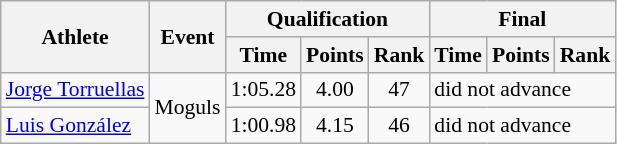<table class="wikitable" style="font-size:90%">
<tr>
<th rowspan="2">Athlete</th>
<th rowspan="2">Event</th>
<th colspan="3">Qualification</th>
<th colspan="3">Final</th>
</tr>
<tr>
<th>Time</th>
<th>Points</th>
<th>Rank</th>
<th>Time</th>
<th>Points</th>
<th>Rank</th>
</tr>
<tr>
<td><a href='#'>Jorge Torruellas</a></td>
<td rowspan="2">Moguls</td>
<td align="center">1:05.28</td>
<td align="center">4.00</td>
<td align="center">47</td>
<td colspan="3">did not advance</td>
</tr>
<tr>
<td><a href='#'>Luis González</a></td>
<td align="center">1:00.98</td>
<td align="center">4.15</td>
<td align="center">46</td>
<td colspan="3">did not advance</td>
</tr>
</table>
